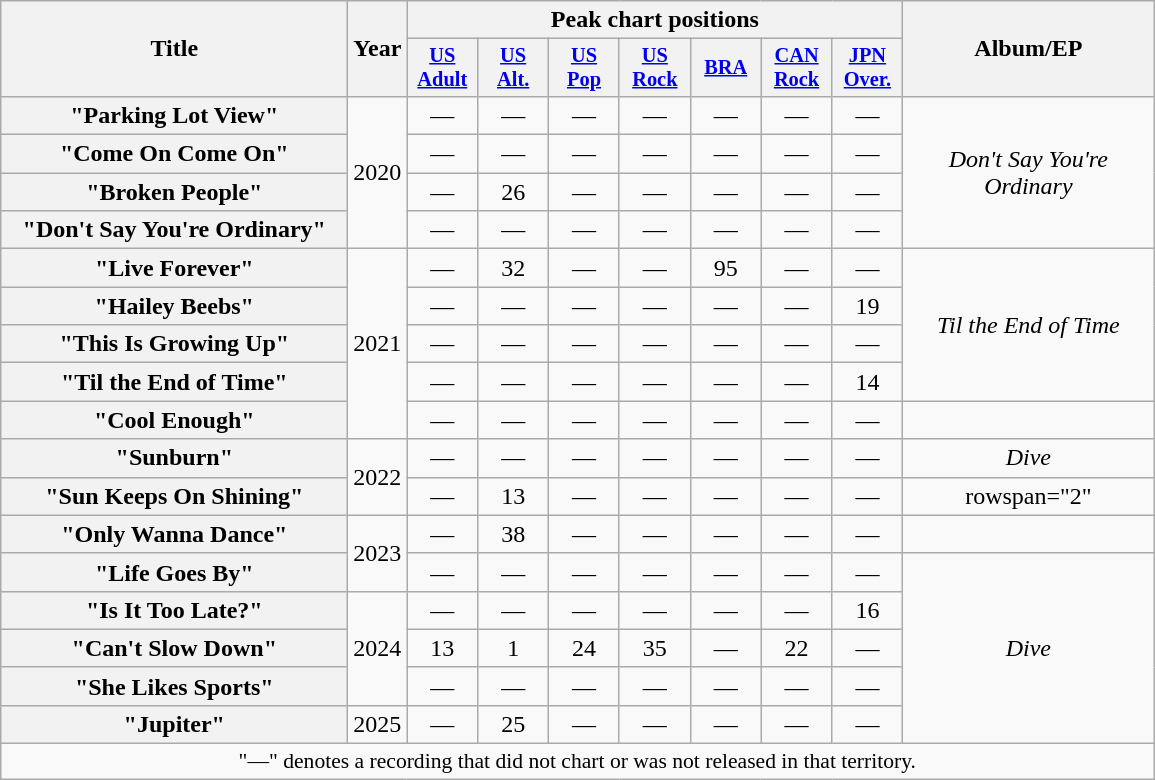<table class="wikitable plainrowheaders" style="text-align:center;">
<tr>
<th scope="col" rowspan="2" style="width:14em;">Title</th>
<th scope="col" rowspan="2" style="width:1em;">Year</th>
<th scope="col" colspan="7">Peak chart positions</th>
<th scope="col" rowspan="2" style="width:10em;">Album/EP</th>
</tr>
<tr>
<th scope="col" style="width:3em;font-size:85%;"><a href='#'>US<br>Adult</a><br></th>
<th scope="col" style="width:3em;font-size:85%;"><a href='#'>US<br>Alt.</a><br></th>
<th scope="col" style="width:3em;font-size:85%;"><a href='#'>US<br>Pop</a><br></th>
<th scope="col" style="width:3em;font-size:85%;"><a href='#'>US<br>Rock</a><br></th>
<th scope="col" style="width:3em;font-size:85%;"><a href='#'>BRA</a><br></th>
<th scope="col" style="width:3em;font-size:85%;"><a href='#'>CAN<br>Rock</a><br></th>
<th scope="col" style="width:3em;font-size:85%;"><a href='#'>JPN<br>Over.</a><br></th>
</tr>
<tr>
<th scope="row">"Parking Lot View"</th>
<td rowspan="4">2020</td>
<td>—</td>
<td>—</td>
<td>—</td>
<td>—</td>
<td>—</td>
<td>—</td>
<td>—</td>
<td rowspan="4"><em>Don't Say You're Ordinary</em></td>
</tr>
<tr>
<th scope="row">"Come On Come On"</th>
<td>—</td>
<td>—</td>
<td>—</td>
<td>—</td>
<td>—</td>
<td>—</td>
<td>—</td>
</tr>
<tr>
<th scope="row">"Broken People"</th>
<td>—</td>
<td>26</td>
<td>—</td>
<td>—</td>
<td>—</td>
<td>—</td>
<td>—</td>
</tr>
<tr>
<th scope="row">"Don't Say You're Ordinary"</th>
<td>—</td>
<td>—</td>
<td>—</td>
<td>—</td>
<td>—</td>
<td>—</td>
<td>—</td>
</tr>
<tr>
<th scope="row">"Live Forever"</th>
<td rowspan="5">2021</td>
<td>—</td>
<td>32</td>
<td>—</td>
<td>—</td>
<td>95</td>
<td>—</td>
<td>—</td>
<td rowspan="4"><em>Til the End of Time</em></td>
</tr>
<tr>
<th scope="row">"Hailey Beebs"</th>
<td>—</td>
<td>—</td>
<td>—</td>
<td>—</td>
<td>—</td>
<td>—</td>
<td>19</td>
</tr>
<tr>
<th scope="row">"This Is Growing Up"</th>
<td>—</td>
<td>—</td>
<td>—</td>
<td>—</td>
<td>—</td>
<td>—</td>
<td>—</td>
</tr>
<tr>
<th scope="row">"Til the End of Time"</th>
<td>—</td>
<td>—</td>
<td>—</td>
<td>—</td>
<td>—</td>
<td>—</td>
<td>14</td>
</tr>
<tr>
<th scope="row">"Cool Enough"</th>
<td>—</td>
<td>—</td>
<td>—</td>
<td>—</td>
<td>—</td>
<td>—</td>
<td>—</td>
<td></td>
</tr>
<tr>
<th scope="row">"Sunburn"</th>
<td rowspan="2">2022</td>
<td>—</td>
<td>—</td>
<td>—</td>
<td>—</td>
<td>—</td>
<td>—</td>
<td>—</td>
<td><em>Dive</em></td>
</tr>
<tr>
<th scope="row">"Sun Keeps On Shining"</th>
<td>—</td>
<td>13</td>
<td>—</td>
<td>—</td>
<td>—</td>
<td>—</td>
<td>—</td>
<td>rowspan="2" </td>
</tr>
<tr>
<th scope="row">"Only Wanna Dance"</th>
<td rowspan="2">2023</td>
<td>—</td>
<td>38</td>
<td>—</td>
<td>—</td>
<td>—</td>
<td>—</td>
<td>—</td>
</tr>
<tr>
<th scope="row">"Life Goes By"</th>
<td>—</td>
<td>—</td>
<td>—</td>
<td>—</td>
<td>—</td>
<td>—</td>
<td>—</td>
<td rowspan="5"><em>Dive</em></td>
</tr>
<tr>
<th scope="row">"Is It Too Late?"</th>
<td rowspan="3">2024</td>
<td>—</td>
<td>—</td>
<td>—</td>
<td>—</td>
<td>—</td>
<td>—</td>
<td>16</td>
</tr>
<tr>
<th scope="row">"Can't Slow Down"</th>
<td>13</td>
<td>1</td>
<td>24</td>
<td>35</td>
<td>—</td>
<td>22</td>
<td>—</td>
</tr>
<tr>
<th scope="row">"She Likes Sports"</th>
<td>—</td>
<td>—</td>
<td>—</td>
<td>—</td>
<td>—</td>
<td>—</td>
<td>—</td>
</tr>
<tr>
<th scope="row">"Jupiter"<br> </th>
<td>2025</td>
<td>—</td>
<td>25</td>
<td>—</td>
<td>—</td>
<td>—</td>
<td>—</td>
<td>—</td>
</tr>
<tr>
<td colspan="13" style="font-size:90%">"—" denotes a recording that did not chart or was not released in that territory.</td>
</tr>
</table>
